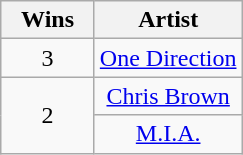<table class="wikitable" rowspan="2" style="text-align:center">
<tr>
<th scope="col" style="width:55px;">Wins</th>
<th scope="col" style="text-align:center;">Artist</th>
</tr>
<tr>
<td style="text-align:center">3</td>
<td><a href='#'>One Direction</a></td>
</tr>
<tr>
<td rowspan="2" style="text-align:center">2</td>
<td><a href='#'>Chris Brown</a></td>
</tr>
<tr>
<td><a href='#'>M.I.A.</a></td>
</tr>
</table>
